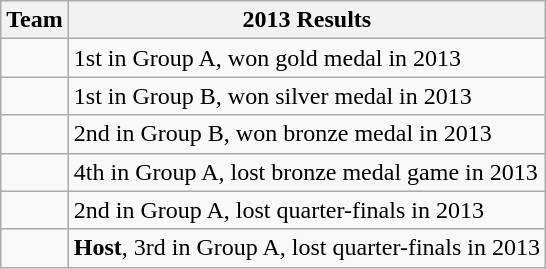<table class="wikitable">
<tr>
<th>Team</th>
<th>2013 Results</th>
</tr>
<tr>
<td></td>
<td>1st in Group A, won gold medal in 2013</td>
</tr>
<tr>
<td></td>
<td>1st in Group B, won silver medal in 2013</td>
</tr>
<tr>
<td></td>
<td>2nd in Group B, won bronze medal in 2013</td>
</tr>
<tr>
<td></td>
<td>4th in Group A, lost bronze medal game in 2013</td>
</tr>
<tr>
<td></td>
<td>2nd in Group A, lost quarter-finals in 2013</td>
</tr>
<tr>
<td></td>
<td><strong>Host</strong>, 3rd in Group A, lost quarter-finals in 2013</td>
</tr>
</table>
